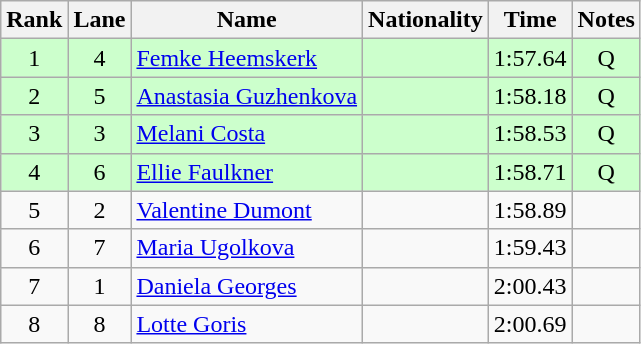<table class="wikitable sortable" style="text-align:center">
<tr>
<th>Rank</th>
<th>Lane</th>
<th>Name</th>
<th>Nationality</th>
<th>Time</th>
<th>Notes</th>
</tr>
<tr bgcolor=ccffcc>
<td>1</td>
<td>4</td>
<td align=left><a href='#'>Femke Heemskerk</a></td>
<td align=left></td>
<td>1:57.64</td>
<td>Q</td>
</tr>
<tr bgcolor=ccffcc>
<td>2</td>
<td>5</td>
<td align=left><a href='#'>Anastasia Guzhenkova</a></td>
<td align=left></td>
<td>1:58.18</td>
<td>Q</td>
</tr>
<tr bgcolor=ccffcc>
<td>3</td>
<td>3</td>
<td align=left><a href='#'>Melani Costa</a></td>
<td align=left></td>
<td>1:58.53</td>
<td>Q</td>
</tr>
<tr bgcolor=ccffcc>
<td>4</td>
<td>6</td>
<td align=left><a href='#'>Ellie Faulkner</a></td>
<td align=left></td>
<td>1:58.71</td>
<td>Q</td>
</tr>
<tr>
<td>5</td>
<td>2</td>
<td align=left><a href='#'>Valentine Dumont</a></td>
<td align=left></td>
<td>1:58.89</td>
<td></td>
</tr>
<tr>
<td>6</td>
<td>7</td>
<td align=left><a href='#'>Maria Ugolkova</a></td>
<td align=left></td>
<td>1:59.43</td>
<td></td>
</tr>
<tr>
<td>7</td>
<td>1</td>
<td align=left><a href='#'>Daniela Georges</a></td>
<td align=left></td>
<td>2:00.43</td>
<td></td>
</tr>
<tr>
<td>8</td>
<td>8</td>
<td align=left><a href='#'>Lotte Goris</a></td>
<td align=left></td>
<td>2:00.69</td>
<td></td>
</tr>
</table>
